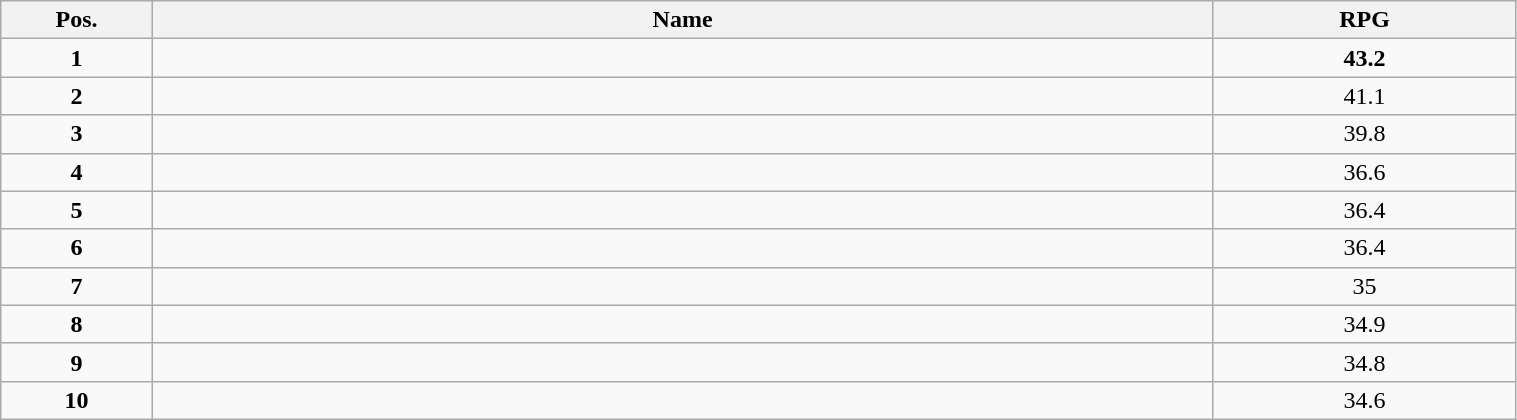<table class="wikitable" style="width:80%;">
<tr>
<th style="width:10%;">Pos.</th>
<th style="width:70%;">Name</th>
<th style="width:20%;">RPG</th>
</tr>
<tr>
<td align=center><strong>1</strong></td>
<td><strong></strong></td>
<td align=center><strong>43.2</strong></td>
</tr>
<tr>
<td align=center><strong>2</strong></td>
<td></td>
<td align=center>41.1</td>
</tr>
<tr>
<td align=center><strong>3</strong></td>
<td></td>
<td align=center>39.8</td>
</tr>
<tr>
<td align=center><strong>4</strong></td>
<td></td>
<td align=center>36.6</td>
</tr>
<tr>
<td align=center><strong>5</strong></td>
<td></td>
<td align=center>36.4</td>
</tr>
<tr>
<td align=center><strong>6</strong></td>
<td></td>
<td align=center>36.4</td>
</tr>
<tr>
<td align=center><strong>7</strong></td>
<td></td>
<td align=center>35</td>
</tr>
<tr>
<td align=center><strong>8</strong></td>
<td></td>
<td align=center>34.9</td>
</tr>
<tr>
<td align=center><strong>9</strong></td>
<td></td>
<td align=center>34.8</td>
</tr>
<tr>
<td align=center><strong>10</strong></td>
<td></td>
<td align=center>34.6</td>
</tr>
</table>
